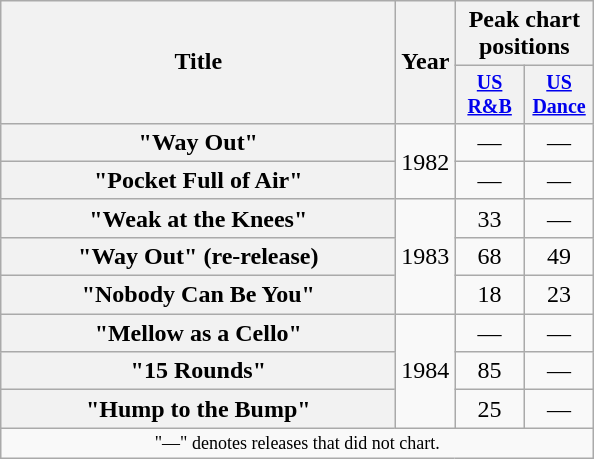<table class="wikitable plainrowheaders" style="text-align:center;" border="1">
<tr>
<th scope="col" rowspan="2" style="width:16em;">Title</th>
<th scope="col" rowspan="2">Year</th>
<th scope="col" colspan="2">Peak chart positions</th>
</tr>
<tr style="font-size:smaller;">
<th width="40"><a href='#'>US R&B</a><br></th>
<th width="40"><a href='#'>US Dance</a><br></th>
</tr>
<tr>
<th scope="row">"Way Out"</th>
<td rowspan="2">1982</td>
<td>—</td>
<td>—</td>
</tr>
<tr>
<th scope="row">"Pocket Full of Air"</th>
<td>—</td>
<td>—</td>
</tr>
<tr>
<th scope="row">"Weak at the Knees"</th>
<td rowspan="3">1983</td>
<td>33</td>
<td>—</td>
</tr>
<tr>
<th scope="row">"Way Out" (re-release)</th>
<td>68</td>
<td>49</td>
</tr>
<tr>
<th scope="row">"Nobody Can Be You"</th>
<td>18</td>
<td>23</td>
</tr>
<tr>
<th scope="row">"Mellow as a Cello"</th>
<td rowspan="3">1984</td>
<td>—</td>
<td>—</td>
</tr>
<tr>
<th scope="row">"15 Rounds"</th>
<td>85</td>
<td>—</td>
</tr>
<tr>
<th scope="row">"Hump to the Bump"</th>
<td>25</td>
<td>—</td>
</tr>
<tr>
<td colspan="5" style="text-align:center; font-size:9pt;">"—" denotes releases that did not chart.</td>
</tr>
</table>
